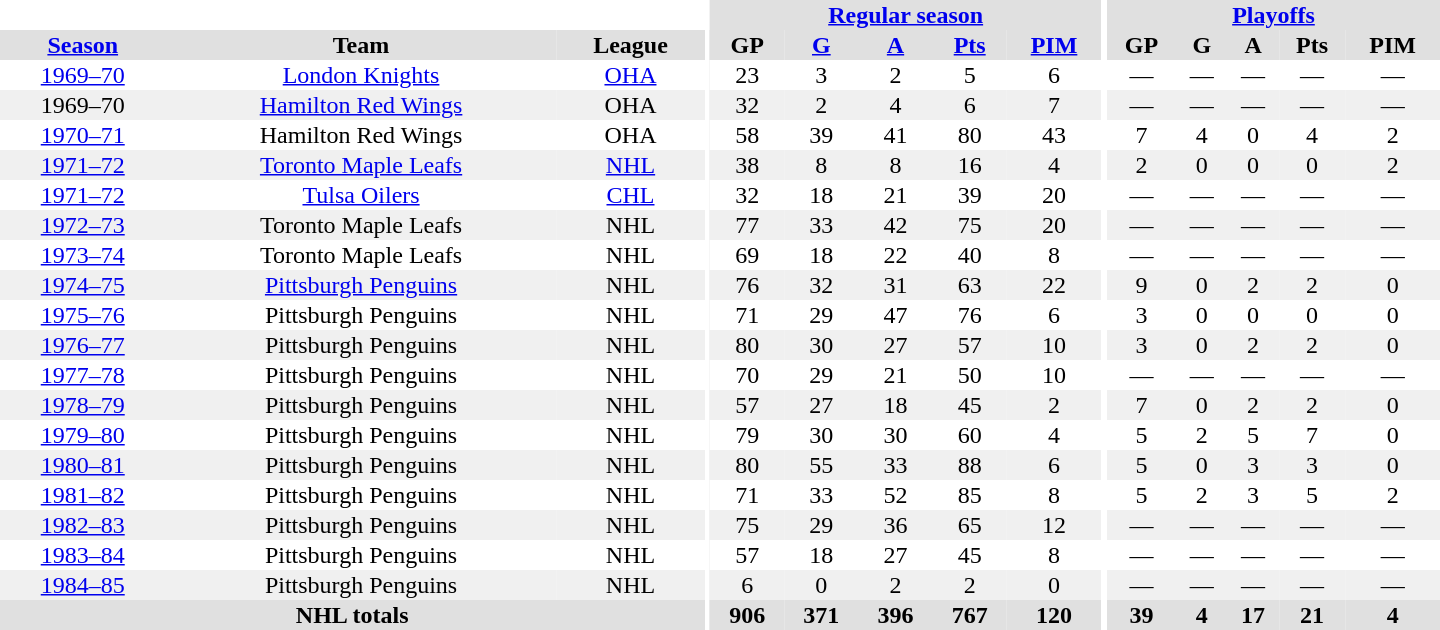<table border="0" cellpadding="1" cellspacing="0" style="text-align:center; width:60em">
<tr bgcolor="#e0e0e0">
<th colspan="3" bgcolor="#ffffff"></th>
<th rowspan="100" bgcolor="#ffffff"></th>
<th colspan="5"><a href='#'>Regular season</a></th>
<th rowspan="100" bgcolor="#ffffff"></th>
<th colspan="5"><a href='#'>Playoffs</a></th>
</tr>
<tr bgcolor="#e0e0e0">
<th><a href='#'>Season</a></th>
<th>Team</th>
<th>League</th>
<th>GP</th>
<th><a href='#'>G</a></th>
<th><a href='#'>A</a></th>
<th><a href='#'>Pts</a></th>
<th><a href='#'>PIM</a></th>
<th>GP</th>
<th>G</th>
<th>A</th>
<th>Pts</th>
<th>PIM</th>
</tr>
<tr>
<td><a href='#'>1969–70</a></td>
<td><a href='#'>London Knights</a></td>
<td><a href='#'>OHA</a></td>
<td>23</td>
<td>3</td>
<td>2</td>
<td>5</td>
<td>6</td>
<td>—</td>
<td>—</td>
<td>—</td>
<td>—</td>
<td>—</td>
</tr>
<tr bgcolor="#f0f0f0">
<td>1969–70</td>
<td><a href='#'>Hamilton Red Wings</a></td>
<td>OHA</td>
<td>32</td>
<td>2</td>
<td>4</td>
<td>6</td>
<td>7</td>
<td>—</td>
<td>—</td>
<td>—</td>
<td>—</td>
<td>—</td>
</tr>
<tr>
<td><a href='#'>1970–71</a></td>
<td>Hamilton Red Wings</td>
<td>OHA</td>
<td>58</td>
<td>39</td>
<td>41</td>
<td>80</td>
<td>43</td>
<td>7</td>
<td>4</td>
<td>0</td>
<td>4</td>
<td>2</td>
</tr>
<tr bgcolor="#f0f0f0">
<td><a href='#'>1971–72</a></td>
<td><a href='#'>Toronto Maple Leafs</a></td>
<td><a href='#'>NHL</a></td>
<td>38</td>
<td>8</td>
<td>8</td>
<td>16</td>
<td>4</td>
<td>2</td>
<td>0</td>
<td>0</td>
<td>0</td>
<td>2</td>
</tr>
<tr>
<td><a href='#'>1971–72</a></td>
<td><a href='#'>Tulsa Oilers</a></td>
<td><a href='#'>CHL</a></td>
<td>32</td>
<td>18</td>
<td>21</td>
<td>39</td>
<td>20</td>
<td>—</td>
<td>—</td>
<td>—</td>
<td>—</td>
<td>—</td>
</tr>
<tr bgcolor="#f0f0f0">
<td><a href='#'>1972–73</a></td>
<td>Toronto Maple Leafs</td>
<td>NHL</td>
<td>77</td>
<td>33</td>
<td>42</td>
<td>75</td>
<td>20</td>
<td>—</td>
<td>—</td>
<td>—</td>
<td>—</td>
<td>—</td>
</tr>
<tr>
<td><a href='#'>1973–74</a></td>
<td>Toronto Maple Leafs</td>
<td>NHL</td>
<td>69</td>
<td>18</td>
<td>22</td>
<td>40</td>
<td>8</td>
<td>—</td>
<td>—</td>
<td>—</td>
<td>—</td>
<td>—</td>
</tr>
<tr bgcolor="#f0f0f0">
<td><a href='#'>1974–75</a></td>
<td><a href='#'>Pittsburgh Penguins</a></td>
<td>NHL</td>
<td>76</td>
<td>32</td>
<td>31</td>
<td>63</td>
<td>22</td>
<td>9</td>
<td>0</td>
<td>2</td>
<td>2</td>
<td>0</td>
</tr>
<tr>
<td><a href='#'>1975–76</a></td>
<td>Pittsburgh Penguins</td>
<td>NHL</td>
<td>71</td>
<td>29</td>
<td>47</td>
<td>76</td>
<td>6</td>
<td>3</td>
<td>0</td>
<td>0</td>
<td>0</td>
<td>0</td>
</tr>
<tr bgcolor="#f0f0f0">
<td><a href='#'>1976–77</a></td>
<td>Pittsburgh Penguins</td>
<td>NHL</td>
<td>80</td>
<td>30</td>
<td>27</td>
<td>57</td>
<td>10</td>
<td>3</td>
<td>0</td>
<td>2</td>
<td>2</td>
<td>0</td>
</tr>
<tr>
<td><a href='#'>1977–78</a></td>
<td>Pittsburgh Penguins</td>
<td>NHL</td>
<td>70</td>
<td>29</td>
<td>21</td>
<td>50</td>
<td>10</td>
<td>—</td>
<td>—</td>
<td>—</td>
<td>—</td>
<td>—</td>
</tr>
<tr bgcolor="#f0f0f0">
<td><a href='#'>1978–79</a></td>
<td>Pittsburgh Penguins</td>
<td>NHL</td>
<td>57</td>
<td>27</td>
<td>18</td>
<td>45</td>
<td>2</td>
<td>7</td>
<td>0</td>
<td>2</td>
<td>2</td>
<td>0</td>
</tr>
<tr>
<td><a href='#'>1979–80</a></td>
<td>Pittsburgh Penguins</td>
<td>NHL</td>
<td>79</td>
<td>30</td>
<td>30</td>
<td>60</td>
<td>4</td>
<td>5</td>
<td>2</td>
<td>5</td>
<td>7</td>
<td>0</td>
</tr>
<tr bgcolor="#f0f0f0">
<td><a href='#'>1980–81</a></td>
<td>Pittsburgh Penguins</td>
<td>NHL</td>
<td>80</td>
<td>55</td>
<td>33</td>
<td>88</td>
<td>6</td>
<td>5</td>
<td>0</td>
<td>3</td>
<td>3</td>
<td>0</td>
</tr>
<tr>
<td><a href='#'>1981–82</a></td>
<td>Pittsburgh Penguins</td>
<td>NHL</td>
<td>71</td>
<td>33</td>
<td>52</td>
<td>85</td>
<td>8</td>
<td>5</td>
<td>2</td>
<td>3</td>
<td>5</td>
<td>2</td>
</tr>
<tr bgcolor="#f0f0f0">
<td><a href='#'>1982–83</a></td>
<td>Pittsburgh Penguins</td>
<td>NHL</td>
<td>75</td>
<td>29</td>
<td>36</td>
<td>65</td>
<td>12</td>
<td>—</td>
<td>—</td>
<td>—</td>
<td>—</td>
<td>—</td>
</tr>
<tr>
<td><a href='#'>1983–84</a></td>
<td>Pittsburgh Penguins</td>
<td>NHL</td>
<td>57</td>
<td>18</td>
<td>27</td>
<td>45</td>
<td>8</td>
<td>—</td>
<td>—</td>
<td>—</td>
<td>—</td>
<td>—</td>
</tr>
<tr bgcolor="#f0f0f0">
<td><a href='#'>1984–85</a></td>
<td>Pittsburgh Penguins</td>
<td>NHL</td>
<td>6</td>
<td>0</td>
<td>2</td>
<td>2</td>
<td>0</td>
<td>—</td>
<td>—</td>
<td>—</td>
<td>—</td>
<td>—</td>
</tr>
<tr bgcolor="#e0e0e0">
<th colspan="3">NHL totals</th>
<th>906</th>
<th>371</th>
<th>396</th>
<th>767</th>
<th>120</th>
<th>39</th>
<th>4</th>
<th>17</th>
<th>21</th>
<th>4</th>
</tr>
</table>
